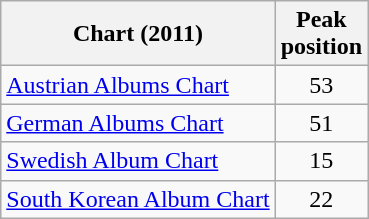<table class="wikitable">
<tr>
<th>Chart (2011)</th>
<th>Peak<br>position</th>
</tr>
<tr>
<td><a href='#'>Austrian Albums Chart</a></td>
<td style="text-align:center;">53</td>
</tr>
<tr>
<td><a href='#'>German Albums Chart</a></td>
<td style="text-align:center;">51</td>
</tr>
<tr>
<td><a href='#'>Swedish Album Chart</a></td>
<td style="text-align:center;">15</td>
</tr>
<tr>
<td><a href='#'>South Korean Album Chart</a></td>
<td style="text-align:center;">22</td>
</tr>
</table>
